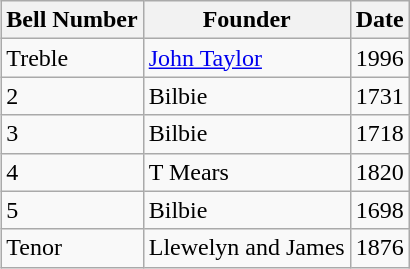<table class="wikitable" align=right>
<tr>
<th>Bell Number</th>
<th>Founder</th>
<th>Date</th>
</tr>
<tr>
<td>Treble</td>
<td><a href='#'>John Taylor</a></td>
<td>1996</td>
</tr>
<tr>
<td>2</td>
<td>Bilbie</td>
<td>1731</td>
</tr>
<tr>
<td>3</td>
<td>Bilbie</td>
<td>1718</td>
</tr>
<tr>
<td>4</td>
<td>T Mears</td>
<td>1820</td>
</tr>
<tr>
<td>5</td>
<td>Bilbie</td>
<td>1698</td>
</tr>
<tr>
<td>Tenor</td>
<td>Llewelyn and James</td>
<td>1876</td>
</tr>
</table>
